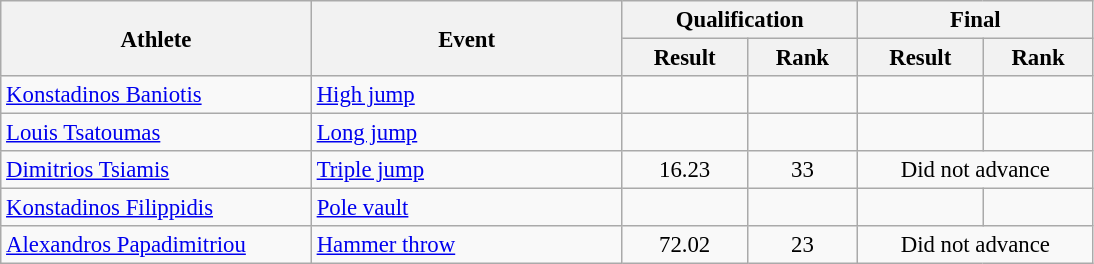<table class=wikitable style="font-size:95%">
<tr>
<th rowspan="2" width=200>Athlete</th>
<th rowspan="2" width=200>Event</th>
<th colspan="2" width=150>Qualification</th>
<th colspan="2" width=150>Final</th>
</tr>
<tr>
<th>Result</th>
<th>Rank</th>
<th>Result</th>
<th>Rank</th>
</tr>
<tr>
<td><a href='#'>Konstadinos Baniotis</a></td>
<td><a href='#'>High jump</a></td>
<td align=center></td>
<td align=center></td>
<td></td>
<td></td>
</tr>
<tr>
<td><a href='#'>Louis Tsatoumas</a></td>
<td><a href='#'>Long jump</a></td>
<td align=center></td>
<td align=center></td>
<td></td>
<td></td>
</tr>
<tr>
<td><a href='#'>Dimitrios Tsiamis</a></td>
<td><a href='#'>Triple jump</a></td>
<td align=center>16.23</td>
<td align=center>33</td>
<td colspan="2" align=center>Did not advance</td>
</tr>
<tr>
<td><a href='#'>Konstadinos Filippidis</a></td>
<td><a href='#'>Pole vault</a></td>
<td align=center></td>
<td align=center></td>
<td></td>
<td></td>
</tr>
<tr>
<td><a href='#'>Alexandros Papadimitriou</a></td>
<td><a href='#'>Hammer throw</a></td>
<td align=center>72.02</td>
<td align=center>23</td>
<td colspan="2" align=center>Did not advance</td>
</tr>
</table>
